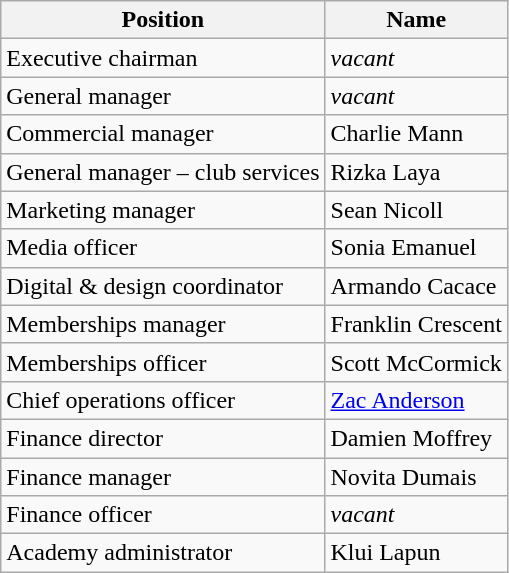<table class="wikitable">
<tr>
<th>Position</th>
<th>Name</th>
</tr>
<tr>
<td>Executive chairman</td>
<td><em>vacant</em></td>
</tr>
<tr>
<td>General manager</td>
<td><em>vacant</em></td>
</tr>
<tr>
<td>Commercial manager</td>
<td>Charlie Mann</td>
</tr>
<tr>
<td>General manager – club services</td>
<td>Rizka Laya</td>
</tr>
<tr>
<td>Marketing manager</td>
<td>Sean Nicoll</td>
</tr>
<tr>
<td>Media officer</td>
<td>Sonia Emanuel</td>
</tr>
<tr>
<td>Digital & design coordinator</td>
<td>Armando Cacace</td>
</tr>
<tr>
<td>Memberships manager</td>
<td>Franklin Crescent</td>
</tr>
<tr>
<td>Memberships officer</td>
<td>Scott McCormick</td>
</tr>
<tr>
<td>Chief operations officer</td>
<td><a href='#'>Zac Anderson</a></td>
</tr>
<tr>
<td>Finance director</td>
<td>Damien Moffrey</td>
</tr>
<tr>
<td>Finance manager</td>
<td>Novita Dumais</td>
</tr>
<tr>
<td>Finance officer</td>
<td><em>vacant</em></td>
</tr>
<tr>
<td>Academy administrator</td>
<td>Klui Lapun</td>
</tr>
</table>
